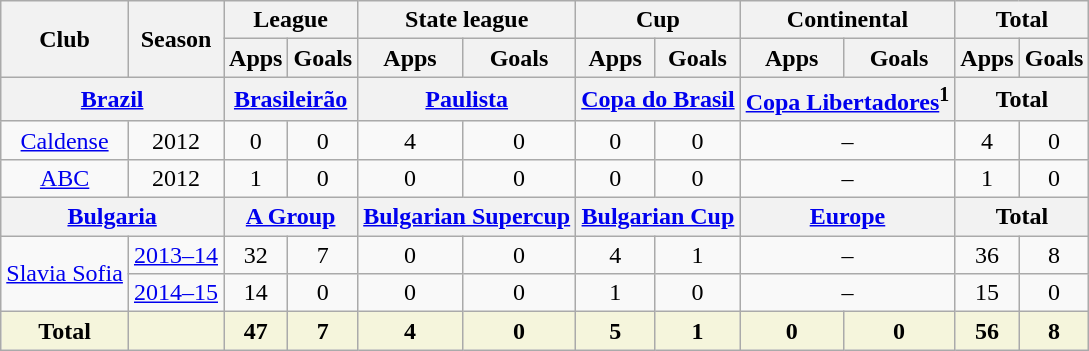<table class="wikitable" style="text-align: center;">
<tr>
<th rowspan="2">Club</th>
<th rowspan="2">Season</th>
<th colspan="2">League</th>
<th colspan="2">State league</th>
<th colspan="2">Cup</th>
<th colspan="2">Continental</th>
<th colspan="2">Total</th>
</tr>
<tr>
<th>Apps</th>
<th>Goals</th>
<th>Apps</th>
<th>Goals</th>
<th>Apps</th>
<th>Goals</th>
<th>Apps</th>
<th>Goals</th>
<th>Apps</th>
<th>Goals</th>
</tr>
<tr>
<th colspan="2"><a href='#'>Brazil</a></th>
<th colspan="2"><a href='#'>Brasileirão</a></th>
<th colspan="2"><a href='#'>Paulista</a></th>
<th colspan="2"><a href='#'>Copa do Brasil</a></th>
<th colspan="2"><a href='#'>Copa Libertadores</a><sup><span>1</span></sup></th>
<th colspan="2">Total</th>
</tr>
<tr>
<td rowspan="1"><a href='#'>Caldense</a></td>
<td>2012</td>
<td>0</td>
<td>0</td>
<td>4</td>
<td>0</td>
<td>0</td>
<td>0</td>
<td colspan="2">–</td>
<td>4</td>
<td>0</td>
</tr>
<tr>
<td rowspan="1"><a href='#'>ABC</a></td>
<td>2012</td>
<td>1</td>
<td>0</td>
<td>0</td>
<td>0</td>
<td>0</td>
<td>0</td>
<td colspan="2">–</td>
<td>1</td>
<td>0</td>
</tr>
<tr>
<th colspan="2"><a href='#'>Bulgaria</a></th>
<th colspan="2"><a href='#'>A Group</a></th>
<th colspan="2"><a href='#'>Bulgarian Supercup</a></th>
<th colspan="2"><a href='#'>Bulgarian Cup</a></th>
<th colspan="2"><a href='#'>Europe</a></th>
<th colspan="2">Total</th>
</tr>
<tr>
<td rowspan="2"><a href='#'>Slavia Sofia</a></td>
<td><a href='#'>2013–14</a></td>
<td>32</td>
<td>7</td>
<td>0</td>
<td>0</td>
<td>4</td>
<td>1</td>
<td colspan="2">–</td>
<td>36</td>
<td>8</td>
</tr>
<tr>
<td><a href='#'>2014–15</a></td>
<td>14</td>
<td>0</td>
<td>0</td>
<td>0</td>
<td>1</td>
<td>0</td>
<td colspan="2">–</td>
<td>15</td>
<td>0</td>
</tr>
<tr>
<th style="text-align:center; background:beige;">Total</th>
<th style="text-align:center; background:beige;"></th>
<th style="text-align:center; background:beige;">47</th>
<th style="text-align:center; background:beige;">7</th>
<th style="text-align:center; background:beige;">4</th>
<th style="text-align:center; background:beige;">0</th>
<th style="text-align:center; background:beige;">5</th>
<th style="text-align:center; background:beige;">1</th>
<th style="text-align:center; background:beige;">0</th>
<th style="text-align:center; background:beige;">0</th>
<th style="text-align:center; background:beige;">56</th>
<th style="text-align:center; background:beige;">8</th>
</tr>
</table>
